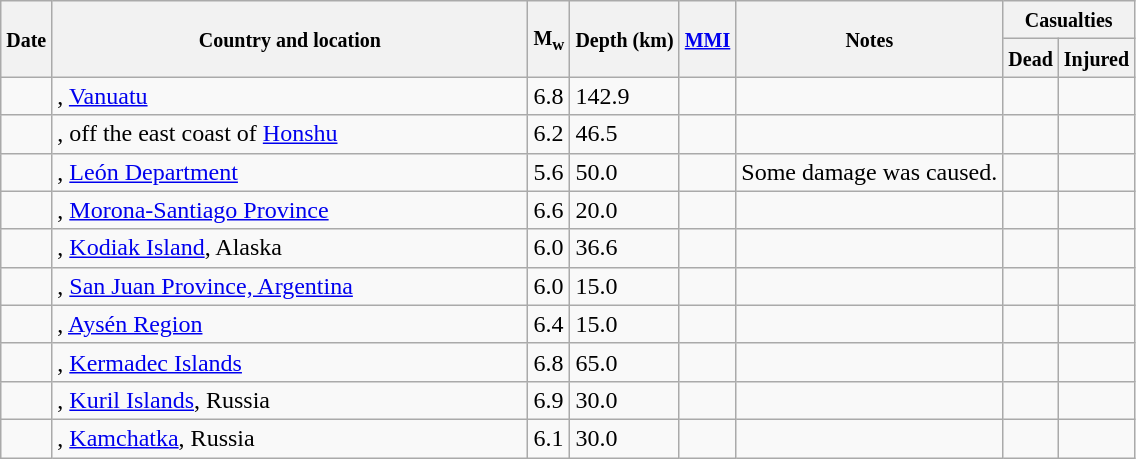<table class="wikitable sortable sort-under" style="border:1px black; margin-left:1em;">
<tr>
<th rowspan="2"><small>Date</small></th>
<th rowspan="2" style="width: 310px"><small>Country and location</small></th>
<th rowspan="2"><small>M<sub>w</sub></small></th>
<th rowspan="2"><small>Depth (km)</small></th>
<th rowspan="2"><small><a href='#'>MMI</a></small></th>
<th rowspan="2" class="unsortable"><small>Notes</small></th>
<th colspan="2"><small>Casualties</small></th>
</tr>
<tr>
<th><small>Dead</small></th>
<th><small>Injured</small></th>
</tr>
<tr>
<td></td>
<td>, <a href='#'>Vanuatu</a></td>
<td>6.8</td>
<td>142.9</td>
<td></td>
<td></td>
<td></td>
<td></td>
</tr>
<tr>
<td></td>
<td>, off the east coast of <a href='#'>Honshu</a></td>
<td>6.2</td>
<td>46.5</td>
<td></td>
<td></td>
<td></td>
<td></td>
</tr>
<tr>
<td></td>
<td>, <a href='#'>León Department</a></td>
<td>5.6</td>
<td>50.0</td>
<td></td>
<td>Some damage was caused.</td>
<td></td>
<td></td>
</tr>
<tr>
<td></td>
<td>, <a href='#'>Morona-Santiago Province</a></td>
<td>6.6</td>
<td>20.0</td>
<td></td>
<td></td>
<td></td>
<td></td>
</tr>
<tr>
<td></td>
<td>, <a href='#'>Kodiak Island</a>, Alaska</td>
<td>6.0</td>
<td>36.6</td>
<td></td>
<td></td>
<td></td>
<td></td>
</tr>
<tr>
<td></td>
<td>, <a href='#'>San Juan Province, Argentina</a></td>
<td>6.0</td>
<td>15.0</td>
<td></td>
<td></td>
<td></td>
<td></td>
</tr>
<tr>
<td></td>
<td>, <a href='#'>Aysén Region</a></td>
<td>6.4</td>
<td>15.0</td>
<td></td>
<td></td>
<td></td>
<td></td>
</tr>
<tr>
<td></td>
<td>, <a href='#'>Kermadec Islands</a></td>
<td>6.8</td>
<td>65.0</td>
<td></td>
<td></td>
<td></td>
<td></td>
</tr>
<tr>
<td></td>
<td>, <a href='#'>Kuril Islands</a>, Russia</td>
<td>6.9</td>
<td>30.0</td>
<td></td>
<td></td>
<td></td>
<td></td>
</tr>
<tr>
<td></td>
<td>, <a href='#'>Kamchatka</a>, Russia</td>
<td>6.1</td>
<td>30.0</td>
<td></td>
<td></td>
<td></td>
<td></td>
</tr>
</table>
